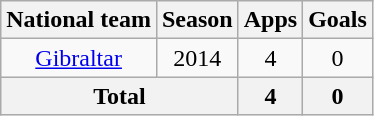<table class="wikitable" style="text-align: center">
<tr>
<th>National team</th>
<th>Season</th>
<th>Apps</th>
<th>Goals</th>
</tr>
<tr>
<td><a href='#'>Gibraltar</a></td>
<td>2014</td>
<td>4</td>
<td>0</td>
</tr>
<tr>
<th colspan="2">Total</th>
<th>4</th>
<th>0</th>
</tr>
</table>
